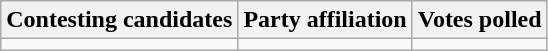<table class="wikitable sortable">
<tr>
<th>Contesting candidates</th>
<th>Party affiliation</th>
<th>Votes polled</th>
</tr>
<tr>
<td></td>
<td></td>
<td></td>
</tr>
</table>
